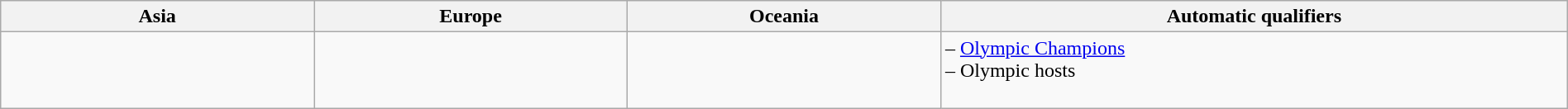<table class=wikitable width=100% valign=top>
<tr>
<th width=13%>Asia</th>
<th width=13%>Europe</th>
<th width=13%>Oceania</th>
<th width=26%>Automatic qualifiers</th>
</tr>
<tr valign=top>
<td></td>
<td><br><br><br></td>
<td></td>
<td> – <a href='#'>Olympic Champions</a><br> – Olympic hosts</td>
</tr>
</table>
